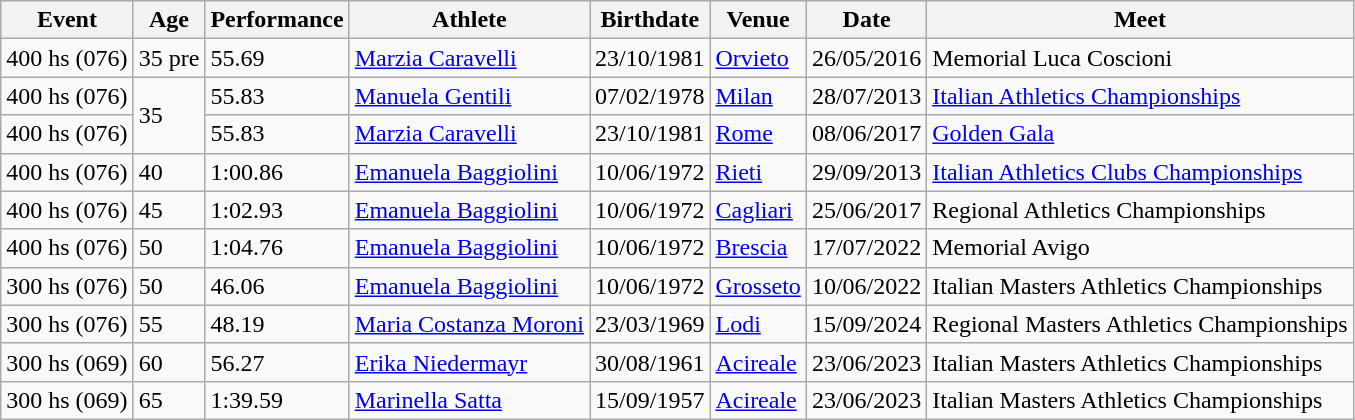<table class="wikitable" width= style="font-size:90%; text-align:center">
<tr>
<th>Event</th>
<th>Age</th>
<th>Performance</th>
<th>Athlete</th>
<th>Birthdate</th>
<th>Venue</th>
<th>Date</th>
<th>Meet</th>
</tr>
<tr>
<td>400 hs (076)</td>
<td>35 pre</td>
<td>55.69</td>
<td align=left><a href='#'>Marzia Caravelli</a></td>
<td>23/10/1981</td>
<td align=left><a href='#'>Orvieto</a></td>
<td>26/05/2016</td>
<td>Memorial Luca Coscioni</td>
</tr>
<tr>
<td>400 hs (076)</td>
<td rowspan=2>35</td>
<td>55.83</td>
<td align=left><a href='#'>Manuela Gentili</a></td>
<td>07/02/1978</td>
<td align=left><a href='#'>Milan</a></td>
<td>28/07/2013</td>
<td><a href='#'>Italian Athletics Championships</a></td>
</tr>
<tr>
<td>400 hs (076)</td>
<td>55.83</td>
<td align=left><a href='#'>Marzia Caravelli</a></td>
<td>23/10/1981</td>
<td align=left><a href='#'>Rome</a></td>
<td>08/06/2017</td>
<td><a href='#'>Golden Gala</a></td>
</tr>
<tr>
<td>400 hs (076)</td>
<td>40</td>
<td>1:00.86</td>
<td align=left><a href='#'>Emanuela Baggiolini</a></td>
<td>10/06/1972</td>
<td align=left><a href='#'>Rieti</a></td>
<td>29/09/2013</td>
<td><a href='#'>Italian Athletics Clubs Championships</a></td>
</tr>
<tr>
<td>400 hs (076)</td>
<td>45</td>
<td>1:02.93</td>
<td align=left><a href='#'>Emanuela Baggiolini</a></td>
<td>10/06/1972</td>
<td align=left><a href='#'>Cagliari</a></td>
<td>25/06/2017</td>
<td>Regional Athletics Championships</td>
</tr>
<tr>
<td>400 hs (076)</td>
<td>50</td>
<td>1:04.76</td>
<td align=left><a href='#'>Emanuela Baggiolini</a></td>
<td>10/06/1972</td>
<td align=left><a href='#'>Brescia</a></td>
<td>17/07/2022</td>
<td>Memorial Avigo</td>
</tr>
<tr>
<td>300 hs (076)</td>
<td>50</td>
<td>46.06</td>
<td align=left><a href='#'>Emanuela Baggiolini</a></td>
<td>10/06/1972</td>
<td align=left><a href='#'>Grosseto</a></td>
<td>10/06/2022</td>
<td>Italian Masters Athletics Championships</td>
</tr>
<tr>
<td>300 hs (076)</td>
<td>55</td>
<td>48.19</td>
<td align=left><a href='#'>Maria Costanza Moroni</a></td>
<td>23/03/1969</td>
<td align=left><a href='#'>Lodi</a></td>
<td>15/09/2024</td>
<td>Regional Masters Athletics Championships</td>
</tr>
<tr>
<td>300 hs (069)</td>
<td>60</td>
<td>56.27</td>
<td align=left><a href='#'>Erika Niedermayr</a></td>
<td>30/08/1961</td>
<td align=left><a href='#'>Acireale</a></td>
<td>23/06/2023</td>
<td>Italian  Masters Athletics Championships</td>
</tr>
<tr>
<td>300 hs (069)</td>
<td>65</td>
<td>1:39.59</td>
<td align=left><a href='#'>Marinella Satta</a></td>
<td>15/09/1957</td>
<td align=left><a href='#'>Acireale</a></td>
<td>23/06/2023</td>
<td>Italian  Masters Athletics Championships</td>
</tr>
</table>
